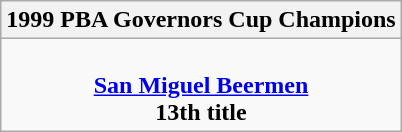<table class=wikitable style="text-align:center; margin:auto">
<tr>
<th>1999 PBA Governors Cup Champions</th>
</tr>
<tr>
<td><br> <strong><a href='#'>San Miguel Beermen</a></strong> <br> <strong>13th title</strong></td>
</tr>
</table>
